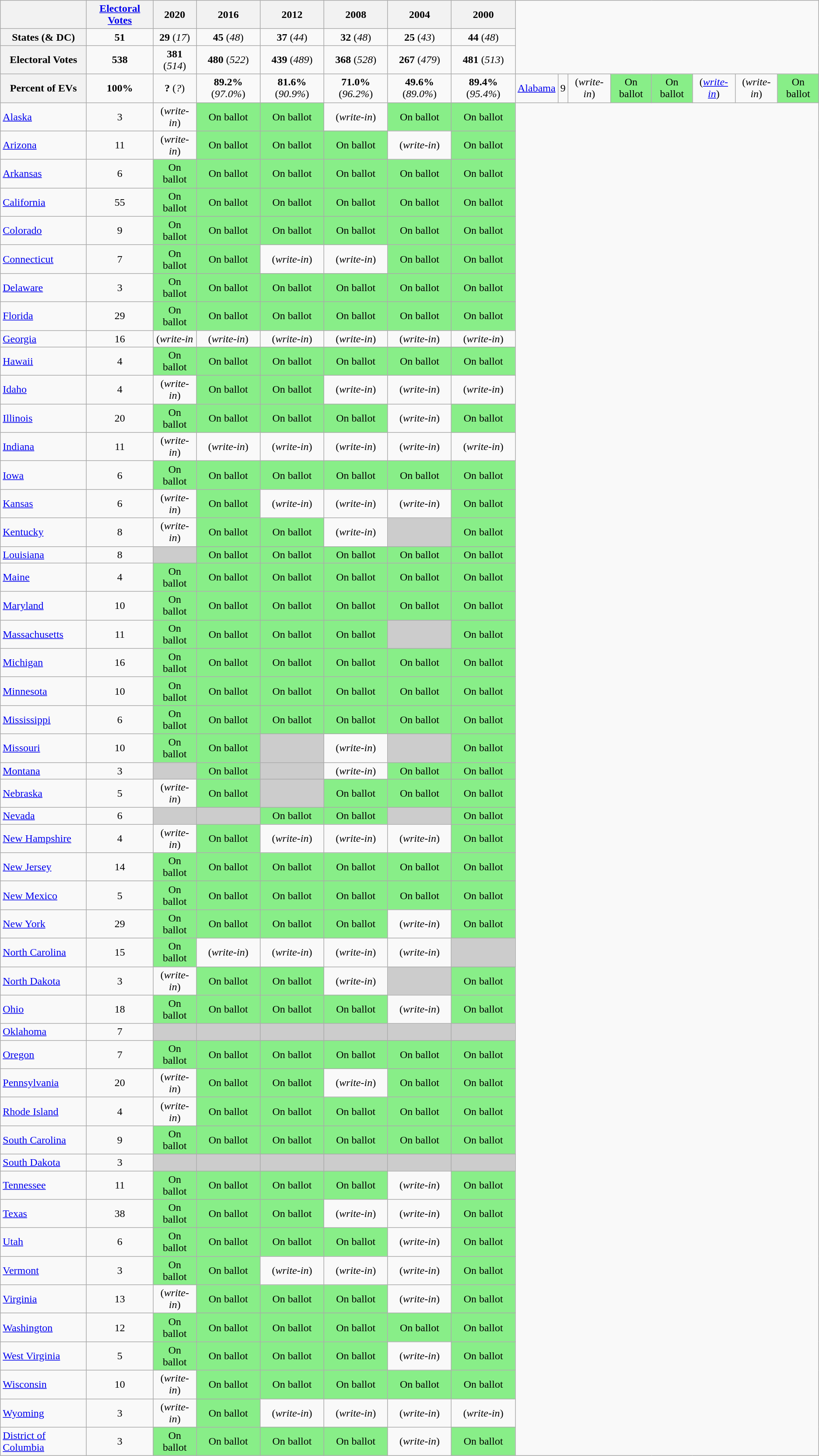<table class=wikitable>
<tr>
<th> </th>
<th style="text-align:center;"><a href='#'>Electoral Votes</a></th>
<th style="text-align:center;">2020</th>
<th style="text-align:center;">2016</th>
<th style="text-align:center;">2012</th>
<th style="text-align:center;">2008</th>
<th style="text-align:center;">2004</th>
<th style="text-align:center;">2000</th>
</tr>
<tr>
<th>States (& DC)</th>
<td align=center><strong>51</strong></td>
<td align=center><strong>29</strong> (<em>17</em>)</td>
<td align=center><strong>45</strong> (<em>48</em>)</td>
<td align=center><strong>37</strong> (<em>44</em>)</td>
<td align=center><strong>32</strong> (<em>48</em>)</td>
<td align=center><strong>25</strong> (<em>43</em>)</td>
<td align=center><strong>44</strong> (<em>48</em>)</td>
</tr>
<tr>
<th>Electoral Votes</th>
<td align=center><strong>538</strong></td>
<td align=center><strong>381</strong> (<em>514</em>)</td>
<td align=center><strong>480</strong> (<em>522</em>)</td>
<td align=center><strong>439</strong> (<em>489</em>)</td>
<td align=center><strong>368</strong> (<em>528</em>)</td>
<td align=center><strong>267</strong> (<em>479</em>)</td>
<td align=center><strong>481</strong> (<em>513</em>)</td>
</tr>
<tr>
<th>Percent of EVs</th>
<td align=center><strong>100%</strong></td>
<td align=center><strong>?</strong> (<em>?</em>)</td>
<td align=center><strong>89.2%</strong> (<em>97.0%</em>)</td>
<td align=center><strong>81.6%</strong> (<em>90.9%</em>)</td>
<td align=center><strong>71.0%</strong> (<em>96.2%</em>)</td>
<td align=center><strong>49.6%</strong> (<em>89.0%</em>)</td>
<td align=center><strong>89.4%</strong> (<em>95.4%</em>)<br></td>
<td><a href='#'>Alabama</a></td>
<td align=center>9</td>
<td align=center>(<em>write-in</em>)</td>
<td style="text-align:center; background:#88ee88;">On ballot</td>
<td style="text-align:center; background:#88ee88;">On ballot</td>
<td align=center>(<em><a href='#'>write-in</a></em>)</td>
<td align=center>(<em>write-in</em>)</td>
<td style="text-align:center; background:#88ee88;">On ballot</td>
</tr>
<tr>
<td><a href='#'>Alaska</a></td>
<td align=center>3</td>
<td align=center>(<em>write-in</em>)</td>
<td style="text-align:center; background:#88ee88;">On ballot</td>
<td style="text-align:center; background:#88ee88;">On ballot</td>
<td align=center>(<em>write-in</em>)</td>
<td style="text-align:center; background:#88ee88;">On ballot</td>
<td style="text-align:center; background:#88ee88;">On ballot</td>
</tr>
<tr>
<td><a href='#'>Arizona</a></td>
<td align=center>11</td>
<td align=center>(<em>write-in</em>)</td>
<td style="text-align:center; background:#88ee88;">On ballot</td>
<td style="text-align:center; background:#88ee88;">On ballot</td>
<td style="text-align:center; background:#88ee88;">On ballot</td>
<td align=center>(<em>write-in</em>)</td>
<td style="text-align:center; background:#88ee88;">On ballot</td>
</tr>
<tr>
<td><a href='#'>Arkansas</a></td>
<td align=center>6</td>
<td style="text-align:center; background:#88ee88;">On ballot</td>
<td style="text-align:center; background:#88ee88;">On ballot</td>
<td style="text-align:center; background:#88ee88;">On ballot</td>
<td style="text-align:center; background:#88ee88;">On ballot</td>
<td style="text-align:center; background:#88ee88;">On ballot</td>
<td style="text-align:center; background:#88ee88;">On ballot</td>
</tr>
<tr>
<td><a href='#'>California</a></td>
<td align=center>55</td>
<td style="text-align:center; background:#88ee88;">On ballot</td>
<td style="text-align:center; background:#88ee88;">On ballot</td>
<td style="text-align:center; background:#88ee88;">On ballot</td>
<td style="text-align:center; background:#88ee88;">On ballot</td>
<td style="text-align:center; background:#88ee88;">On ballot</td>
<td style="text-align:center; background:#88ee88;">On ballot</td>
</tr>
<tr>
<td><a href='#'>Colorado</a></td>
<td align=center>9</td>
<td style="text-align:center; background:#88ee88;">On ballot</td>
<td style="text-align:center; background:#88ee88;">On ballot</td>
<td style="text-align:center; background:#88ee88;">On ballot</td>
<td style="text-align:center; background:#88ee88;">On ballot</td>
<td style="text-align:center; background:#88ee88;">On ballot</td>
<td style="text-align:center; background:#88ee88;">On ballot</td>
</tr>
<tr>
<td><a href='#'>Connecticut</a></td>
<td align=center>7</td>
<td style="text-align:center; background:#88ee88;">On ballot</td>
<td style="text-align:center; background:#88ee88;">On ballot</td>
<td align=center>(<em>write-in</em>)</td>
<td align=center>(<em>write-in</em>)</td>
<td style="text-align:center; background:#88ee88;">On ballot</td>
<td style="text-align:center; background:#88ee88;">On ballot</td>
</tr>
<tr>
<td><a href='#'>Delaware</a></td>
<td align=center>3</td>
<td style="text-align:center; background:#88ee88;">On ballot</td>
<td style="text-align:center; background:#88ee88;">On ballot</td>
<td style="text-align:center; background:#88ee88;">On ballot</td>
<td style="text-align:center; background:#88ee88;">On ballot</td>
<td style="text-align:center; background:#88ee88;">On ballot</td>
<td style="text-align:center; background:#88ee88;">On ballot</td>
</tr>
<tr>
<td><a href='#'>Florida</a></td>
<td align=center>29</td>
<td style="text-align:center; background:#88ee88;">On ballot</td>
<td style="text-align:center; background:#88ee88;">On ballot</td>
<td style="text-align:center; background:#88ee88;">On ballot</td>
<td style="text-align:center; background:#88ee88;">On ballot</td>
<td style="text-align:center; background:#88ee88;">On ballot</td>
<td style="text-align:center; background:#88ee88;">On ballot</td>
</tr>
<tr>
<td><a href='#'>Georgia</a></td>
<td align=center>16</td>
<td align=center>(<em>write-in</em></td>
<td align=center>(<em>write-in</em>)</td>
<td align=center>(<em>write-in</em>)</td>
<td align=center>(<em>write-in</em>)</td>
<td align=center>(<em>write-in</em>)</td>
<td align=center>(<em>write-in</em>)</td>
</tr>
<tr>
<td><a href='#'>Hawaii</a></td>
<td align=center>4</td>
<td style="text-align:center; background:#88ee88;">On ballot</td>
<td style="text-align:center; background:#88ee88;">On ballot</td>
<td style="text-align:center; background:#88ee88;">On ballot</td>
<td style="text-align:center; background:#88ee88;">On ballot</td>
<td style="text-align:center; background:#88ee88;">On ballot</td>
<td style="text-align:center; background:#88ee88;">On ballot</td>
</tr>
<tr>
<td><a href='#'>Idaho</a></td>
<td align=center>4</td>
<td align=center>(<em>write-in</em>)</td>
<td style="text-align:center; background:#88ee88;">On ballot</td>
<td style="text-align:center; background:#88ee88;">On ballot</td>
<td align=center>(<em>write-in</em>)</td>
<td align=center>(<em>write-in</em>)</td>
<td align=center>(<em>write-in</em>)</td>
</tr>
<tr>
<td><a href='#'>Illinois</a></td>
<td align=center>20</td>
<td style="text-align:center; background:#88ee88;">On ballot</td>
<td style="text-align:center; background:#88ee88;">On ballot</td>
<td style="text-align:center; background:#88ee88;">On ballot</td>
<td style="text-align:center; background:#88ee88;">On ballot</td>
<td align=center>(<em>write-in</em>)</td>
<td style="text-align:center; background:#88ee88;">On ballot</td>
</tr>
<tr>
<td><a href='#'>Indiana</a></td>
<td align=center>11</td>
<td align=center>(<em>write-in</em>)</td>
<td align=center>(<em>write-in</em>)</td>
<td align=center>(<em>write-in</em>)</td>
<td align=center>(<em>write-in</em>)</td>
<td align=center>(<em>write-in</em>)</td>
<td align=center>(<em>write-in</em>)</td>
</tr>
<tr>
<td><a href='#'>Iowa</a></td>
<td align=center>6</td>
<td style="text-align:center; background:#88ee88;">On ballot</td>
<td style="text-align:center; background:#88ee88;">On ballot</td>
<td style="text-align:center; background:#88ee88;">On ballot</td>
<td style="text-align:center; background:#88ee88;">On ballot</td>
<td style="text-align:center; background:#88ee88;">On ballot</td>
<td style="text-align:center; background:#88ee88;">On ballot</td>
</tr>
<tr>
<td><a href='#'>Kansas</a></td>
<td align=center>6</td>
<td align=center>(<em>write-in</em>)</td>
<td style="text-align:center; background:#88ee88;">On ballot</td>
<td align=center>(<em>write-in</em>)</td>
<td align=center>(<em>write-in</em>)</td>
<td align=center>(<em>write-in</em>)</td>
<td style="text-align:center; background:#88ee88;">On ballot</td>
</tr>
<tr>
<td><a href='#'>Kentucky</a></td>
<td align=center>8</td>
<td align=center>(<em>write-in</em>)</td>
<td style="text-align:center; background:#88ee88;">On ballot</td>
<td style="text-align:center; background:#88ee88;">On ballot</td>
<td align=center>(<em>write-in</em>)</td>
<td style="text-align:center; background:#cccccc;"></td>
<td style="text-align:center; background:#88ee88;">On ballot</td>
</tr>
<tr>
<td><a href='#'>Louisiana</a></td>
<td align=center>8</td>
<td style="text-align:center; background:#cccccc;"></td>
<td style="text-align:center; background:#88ee88;">On ballot</td>
<td style="text-align:center; background:#88ee88;">On ballot</td>
<td style="text-align:center; background:#88ee88;">On ballot</td>
<td style="text-align:center; background:#88ee88;">On ballot</td>
<td style="text-align:center; background:#88ee88;">On ballot</td>
</tr>
<tr>
<td><a href='#'>Maine</a></td>
<td align=center>4</td>
<td style="text-align:center; background:#88ee88;">On ballot</td>
<td style="text-align:center; background:#88ee88;">On ballot</td>
<td style="text-align:center; background:#88ee88;">On ballot</td>
<td style="text-align:center; background:#88ee88;">On ballot</td>
<td style="text-align:center; background:#88ee88;">On ballot</td>
<td style="text-align:center; background:#88ee88;">On ballot</td>
</tr>
<tr>
<td><a href='#'>Maryland</a></td>
<td align=center>10</td>
<td style="text-align:center; background:#88ee88;">On ballot</td>
<td style="text-align:center; background:#88ee88;">On ballot</td>
<td style="text-align:center; background:#88ee88;">On ballot</td>
<td style="text-align:center; background:#88ee88;">On ballot</td>
<td style="text-align:center; background:#88ee88;">On ballot</td>
<td style="text-align:center; background:#88ee88;">On ballot</td>
</tr>
<tr>
<td><a href='#'>Massachusetts</a></td>
<td align=center>11</td>
<td style="text-align:center; background:#88ee88;">On ballot</td>
<td style="text-align:center; background:#88ee88;">On ballot</td>
<td style="text-align:center; background:#88ee88;">On ballot</td>
<td style="text-align:center; background:#88ee88;">On ballot</td>
<td style="text-align:center; background:#cccccc;"></td>
<td style="text-align:center; background:#88ee88;">On ballot</td>
</tr>
<tr>
<td><a href='#'>Michigan</a></td>
<td align=center>16</td>
<td style="text-align:center; background:#88ee88;">On ballot</td>
<td style="text-align:center; background:#88ee88;">On ballot</td>
<td style="text-align:center; background:#88ee88;">On ballot</td>
<td style="text-align:center; background:#88ee88;">On ballot</td>
<td style="text-align:center; background:#88ee88;">On ballot</td>
<td style="text-align:center; background:#88ee88;">On ballot</td>
</tr>
<tr>
<td><a href='#'>Minnesota</a></td>
<td align=center>10</td>
<td style="text-align:center; background:#88ee88;">On ballot</td>
<td style="text-align:center; background:#88ee88;">On ballot</td>
<td style="text-align:center; background:#88ee88;">On ballot</td>
<td style="text-align:center; background:#88ee88;">On ballot</td>
<td style="text-align:center; background:#88ee88;">On ballot</td>
<td style="text-align:center; background:#88ee88;">On ballot</td>
</tr>
<tr>
<td><a href='#'>Mississippi</a></td>
<td align=center>6</td>
<td style="text-align:center; background:#88ee88;">On ballot</td>
<td style="text-align:center; background:#88ee88;">On ballot</td>
<td style="text-align:center; background:#88ee88;">On ballot</td>
<td style="text-align:center; background:#88ee88;">On ballot</td>
<td style="text-align:center; background:#88ee88;">On ballot</td>
<td style="text-align:center; background:#88ee88;">On ballot</td>
</tr>
<tr>
<td><a href='#'>Missouri</a></td>
<td align=center>10</td>
<td style="text-align:center; background:#88ee88;">On ballot</td>
<td style="text-align:center; background:#88ee88;">On ballot</td>
<td style="text-align:center; background:#cccccc;"></td>
<td align=center>(<em>write-in</em>)</td>
<td style="text-align:center; background:#cccccc;"></td>
<td style="text-align:center; background:#88ee88;">On ballot</td>
</tr>
<tr>
<td><a href='#'>Montana</a></td>
<td align=center>3</td>
<td style="text-align:center; background:#cccccc;"></td>
<td style="text-align:center; background:#88ee88;">On ballot</td>
<td style="text-align:center; background:#cccccc;"></td>
<td align=center>(<em>write-in</em>)</td>
<td style="text-align:center; background:#88ee88;">On ballot</td>
<td style="text-align:center; background:#88ee88;">On ballot</td>
</tr>
<tr>
<td><a href='#'>Nebraska</a></td>
<td align=center>5</td>
<td align=center>(<em>write-in</em>)</td>
<td style="text-align:center; background:#88ee88;">On ballot</td>
<td style="text-align:center; background:#cccccc;"></td>
<td style="text-align:center; background:#88ee88;">On ballot</td>
<td style="text-align:center; background:#88ee88;">On ballot</td>
<td style="text-align:center; background:#88ee88;">On ballot</td>
</tr>
<tr>
<td><a href='#'>Nevada</a></td>
<td align=center>6</td>
<td style="text-align:center; background:#cccccc;"></td>
<td style="text-align:center; background:#cccccc;"></td>
<td style="text-align:center; background:#88ee88;">On ballot</td>
<td style="text-align:center; background:#88ee88;">On ballot</td>
<td style="text-align:center; background:#cccccc;"></td>
<td style="text-align:center; background:#88ee88;">On ballot</td>
</tr>
<tr>
<td><a href='#'>New Hampshire</a></td>
<td align=center>4</td>
<td align=center>(<em>write-in</em>)</td>
<td style="text-align:center; background:#88ee88;">On ballot</td>
<td align=center>(<em>write-in</em>)</td>
<td align=center>(<em>write-in</em>)</td>
<td align=center>(<em>write-in</em>)</td>
<td style="text-align:center; background:#88ee88;">On ballot</td>
</tr>
<tr>
<td><a href='#'>New Jersey</a></td>
<td align=center>14</td>
<td style="text-align:center; background:#88ee88;">On ballot</td>
<td style="text-align:center; background:#88ee88;">On ballot</td>
<td style="text-align:center; background:#88ee88;">On ballot</td>
<td style="text-align:center; background:#88ee88;">On ballot</td>
<td style="text-align:center; background:#88ee88;">On ballot</td>
<td style="text-align:center; background:#88ee88;">On ballot</td>
</tr>
<tr>
<td><a href='#'>New Mexico</a></td>
<td align=center>5</td>
<td style="text-align:center; background:#88ee88;">On ballot</td>
<td style="text-align:center; background:#88ee88;">On ballot</td>
<td style="text-align:center; background:#88ee88;">On ballot</td>
<td style="text-align:center; background:#88ee88;">On ballot</td>
<td style="text-align:center; background:#88ee88;">On ballot</td>
<td style="text-align:center; background:#88ee88;">On ballot</td>
</tr>
<tr>
<td><a href='#'>New York</a></td>
<td align=center>29</td>
<td style="text-align:center; background:#88ee88;">On ballot</td>
<td style="text-align:center; background:#88ee88;">On ballot</td>
<td style="text-align:center; background:#88ee88;">On ballot</td>
<td style="text-align:center; background:#88ee88;">On ballot</td>
<td align=center>(<em>write-in</em>)</td>
<td style="text-align:center; background:#88ee88;">On ballot</td>
</tr>
<tr>
<td><a href='#'>North Carolina</a></td>
<td align=center>15</td>
<td style="text-align:center; background:#88ee88;">On ballot</td>
<td align=center>(<em>write-in</em>)</td>
<td align=center>(<em>write-in</em>)</td>
<td align=center>(<em>write-in</em>)</td>
<td align=center>(<em>write-in</em>)</td>
<td style="text-align:center; background:#cccccc;"></td>
</tr>
<tr>
<td><a href='#'>North Dakota</a></td>
<td align=center>3</td>
<td align=center>(<em>write-in</em>)</td>
<td style="text-align:center; background:#88ee88;">On ballot</td>
<td style="text-align:center; background:#88ee88;">On ballot</td>
<td align=center>(<em>write-in</em>)</td>
<td style="text-align:center; background:#cccccc;"></td>
<td style="text-align:center; background:#88ee88;">On ballot</td>
</tr>
<tr>
<td><a href='#'>Ohio</a></td>
<td align=center>18</td>
<td style="text-align:center; background:#88ee88;">On ballot</td>
<td style="text-align:center; background:#88ee88;">On ballot</td>
<td style="text-align:center; background:#88ee88;">On ballot</td>
<td style="text-align:center; background:#88ee88;">On ballot</td>
<td align=center>(<em>write-in</em>)</td>
<td style="text-align:center; background:#88ee88;">On ballot</td>
</tr>
<tr>
<td><a href='#'>Oklahoma</a></td>
<td align=center>7</td>
<td style="text-align:center; background:#cccccc;"></td>
<td style="text-align:center; background:#cccccc;"></td>
<td style="text-align:center; background:#cccccc;"></td>
<td style="text-align:center; background:#cccccc;"></td>
<td style="text-align:center; background:#cccccc;"></td>
<td style="text-align:center; background:#cccccc;"></td>
</tr>
<tr>
<td><a href='#'>Oregon</a></td>
<td align=center>7</td>
<td style="text-align:center; background:#88ee88;">On ballot</td>
<td style="text-align:center; background:#88ee88;">On ballot</td>
<td style="text-align:center; background:#88ee88;">On ballot</td>
<td style="text-align:center; background:#88ee88;">On ballot</td>
<td style="text-align:center; background:#88ee88;">On ballot</td>
<td style="text-align:center; background:#88ee88;">On ballot</td>
</tr>
<tr>
<td><a href='#'>Pennsylvania</a></td>
<td align=center>20</td>
<td align=center>(<em>write-in</em>)</td>
<td style="text-align:center; background:#88ee88;">On ballot</td>
<td style="text-align:center; background:#88ee88;">On ballot</td>
<td align=center>(<em>write-in</em>)</td>
<td style="text-align:center; background:#88ee88;">On ballot</td>
<td style="text-align:center; background:#88ee88;">On ballot</td>
</tr>
<tr>
<td><a href='#'>Rhode Island</a></td>
<td align=center>4</td>
<td align=center>(<em>write-in</em>)</td>
<td style="text-align:center; background:#88ee88;">On ballot</td>
<td style="text-align:center; background:#88ee88;">On ballot</td>
<td style="text-align:center; background:#88ee88;">On ballot</td>
<td style="text-align:center; background:#88ee88;">On ballot</td>
<td style="text-align:center; background:#88ee88;">On ballot</td>
</tr>
<tr>
<td><a href='#'>South Carolina</a></td>
<td align=center>9</td>
<td style="text-align:center; background:#88ee88;">On ballot</td>
<td style="text-align:center; background:#88ee88;">On ballot</td>
<td style="text-align:center; background:#88ee88;">On ballot</td>
<td style="text-align:center; background:#88ee88;">On ballot</td>
<td style="text-align:center; background:#88ee88;">On ballot</td>
<td style="text-align:center; background:#88ee88;">On ballot</td>
</tr>
<tr>
<td><a href='#'>South Dakota</a></td>
<td align=center>3</td>
<td style="text-align:center; background:#cccccc;"></td>
<td style="text-align:center; background:#cccccc;"></td>
<td style="text-align:center; background:#cccccc;"></td>
<td style="text-align:center; background:#cccccc;"></td>
<td style="text-align:center; background:#cccccc;"></td>
<td style="text-align:center; background:#cccccc;"></td>
</tr>
<tr>
<td><a href='#'>Tennessee</a></td>
<td align=center>11</td>
<td style="text-align:center; background:#88ee88;">On ballot</td>
<td style="text-align:center; background:#88ee88;">On ballot</td>
<td style="text-align:center; background:#88ee88;">On ballot</td>
<td style="text-align:center; background:#88ee88;">On ballot</td>
<td align=center>(<em>write-in</em>)</td>
<td style="text-align:center; background:#88ee88;">On ballot</td>
</tr>
<tr>
<td><a href='#'>Texas</a></td>
<td align=center>38</td>
<td style="text-align:center; background:#88ee88;">On ballot</td>
<td style="text-align:center; background:#88ee88;">On ballot</td>
<td style="text-align:center; background:#88ee88;">On ballot</td>
<td align=center>(<em>write-in</em>)</td>
<td align=center>(<em>write-in</em>)</td>
<td style="text-align:center; background:#88ee88;">On ballot</td>
</tr>
<tr>
<td><a href='#'>Utah</a></td>
<td align=center>6</td>
<td style="text-align:center; background:#88ee88;">On ballot</td>
<td style="text-align:center; background:#88ee88;">On ballot</td>
<td style="text-align:center; background:#88ee88;">On ballot</td>
<td style="text-align:center; background:#88ee88;">On ballot</td>
<td align=center>(<em>write-in</em>)</td>
<td style="text-align:center; background:#88ee88;">On ballot</td>
</tr>
<tr>
<td><a href='#'>Vermont</a></td>
<td align=center>3</td>
<td style="text-align:center; background:#88ee88;">On ballot</td>
<td style="text-align:center; background:#88ee88;">On ballot</td>
<td align=center>(<em>write-in</em>)</td>
<td align=center>(<em>write-in</em>)</td>
<td align=center>(<em>write-in</em>)</td>
<td style="text-align:center; background:#88ee88;">On ballot</td>
</tr>
<tr>
<td><a href='#'>Virginia</a></td>
<td align=center>13</td>
<td align=center>(<em>write-in</em>)</td>
<td style="text-align:center; background:#88ee88;">On ballot</td>
<td style="text-align:center; background:#88ee88;">On ballot</td>
<td style="text-align:center; background:#88ee88;">On ballot</td>
<td align=center>(<em>write-in</em>)</td>
<td style="text-align:center; background:#88ee88;">On ballot</td>
</tr>
<tr>
<td><a href='#'>Washington</a></td>
<td align=center>12</td>
<td style="text-align:center; background:#88ee88;">On ballot</td>
<td style="text-align:center; background:#88ee88;">On ballot</td>
<td style="text-align:center; background:#88ee88;">On ballot</td>
<td style="text-align:center; background:#88ee88;">On ballot</td>
<td style="text-align:center; background:#88ee88;">On ballot</td>
<td style="text-align:center; background:#88ee88;">On ballot</td>
</tr>
<tr>
<td><a href='#'>West Virginia</a></td>
<td align=center>5</td>
<td style="text-align:center; background:#88ee88;">On ballot</td>
<td style="text-align:center; background:#88ee88;">On ballot</td>
<td style="text-align:center; background:#88ee88;">On ballot</td>
<td style="text-align:center; background:#88ee88;">On ballot</td>
<td align=center>(<em>write-in</em>)</td>
<td style="text-align:center; background:#88ee88;">On ballot</td>
</tr>
<tr>
<td><a href='#'>Wisconsin</a></td>
<td align=center>10</td>
<td align=center>(<em>write-in</em>)</td>
<td style="text-align:center; background:#88ee88;">On ballot</td>
<td style="text-align:center; background:#88ee88;">On ballot</td>
<td style="text-align:center; background:#88ee88;">On ballot</td>
<td style="text-align:center; background:#88ee88;">On ballot</td>
<td style="text-align:center; background:#88ee88;">On ballot</td>
</tr>
<tr>
<td><a href='#'>Wyoming</a></td>
<td align=center>3</td>
<td align=center>(<em>write-in</em>)</td>
<td style="text-align:center; background:#88ee88;">On ballot</td>
<td align=center>(<em>write-in</em>)</td>
<td align=center>(<em>write-in</em>)</td>
<td align=center>(<em>write-in</em>)</td>
<td align=center>(<em>write-in</em>)</td>
</tr>
<tr>
<td><a href='#'>District of Columbia</a></td>
<td align=center>3</td>
<td style="text-align:center; background:#88ee88;">On ballot</td>
<td style="text-align:center; background:#88ee88;">On ballot</td>
<td style="text-align:center; background:#88ee88;">On ballot</td>
<td style="text-align:center; background:#88ee88;">On ballot</td>
<td align=center>(<em>write-in</em>)</td>
<td style="text-align:center; background:#88ee88;">On ballot</td>
</tr>
</table>
